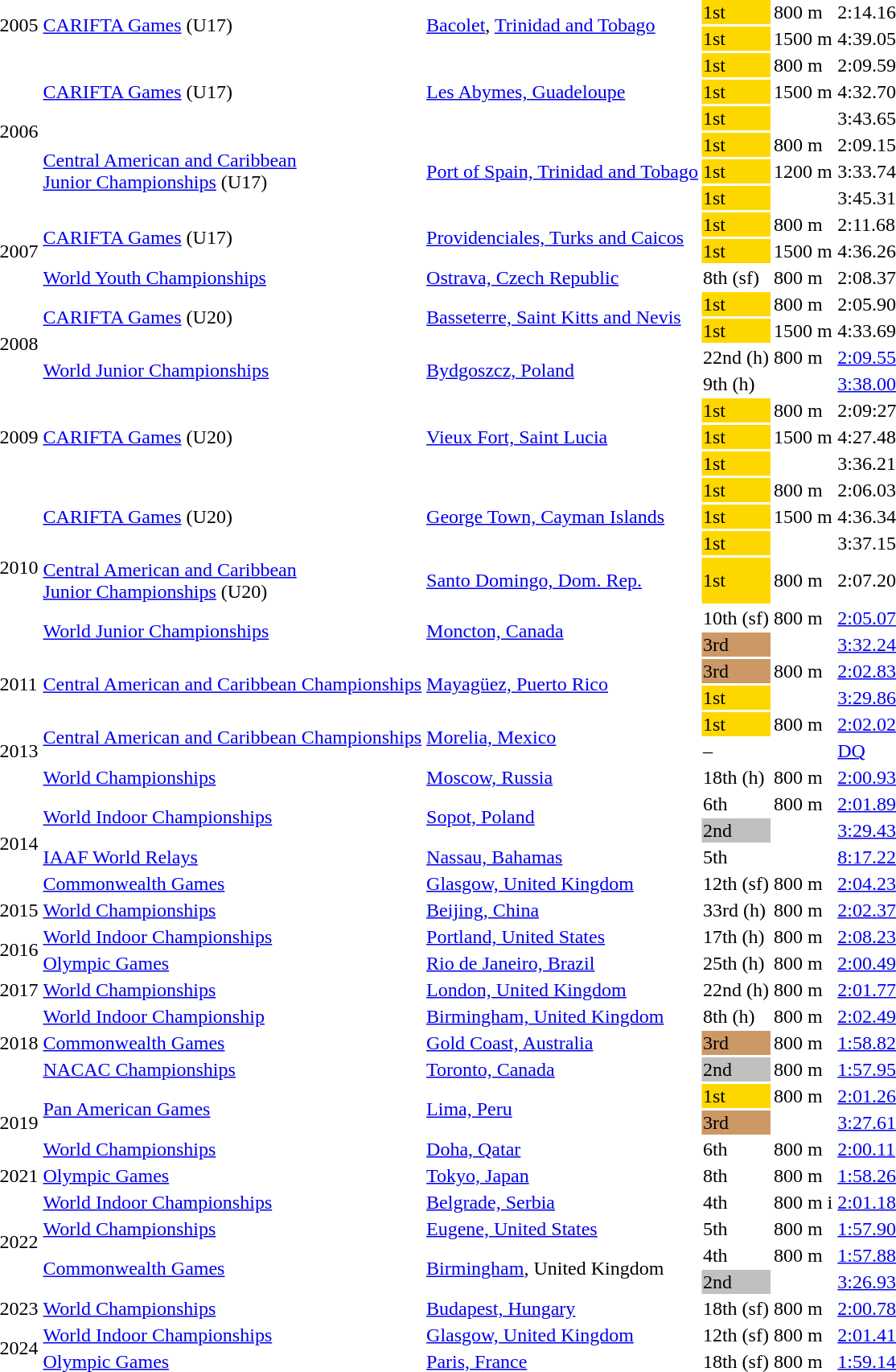<table>
<tr>
<td rowspan=2>2005</td>
<td rowspan=2><a href='#'>CARIFTA Games</a> (U17)</td>
<td rowspan=2><a href='#'>Bacolet</a>, <a href='#'>Trinidad and Tobago</a></td>
<td bgcolor=gold>1st</td>
<td>800 m</td>
<td>2:14.16</td>
</tr>
<tr>
<td bgcolor=gold>1st</td>
<td>1500 m</td>
<td>4:39.05</td>
</tr>
<tr>
<td rowspan=6>2006</td>
<td rowspan=3><a href='#'>CARIFTA Games</a> (U17)</td>
<td rowspan=3><a href='#'>Les Abymes, Guadeloupe</a></td>
<td bgcolor=gold>1st</td>
<td>800 m</td>
<td>2:09.59</td>
</tr>
<tr>
<td bgcolor=gold>1st</td>
<td>1500 m</td>
<td>4:32.70</td>
</tr>
<tr>
<td bgcolor=gold>1st</td>
<td></td>
<td>3:43.65</td>
</tr>
<tr>
<td rowspan=3><a href='#'>Central American and Caribbean<br>Junior Championships</a> (U17)</td>
<td rowspan=3><a href='#'>Port of Spain, Trinidad and Tobago</a></td>
<td bgcolor=gold>1st</td>
<td>800 m</td>
<td>2:09.15</td>
</tr>
<tr>
<td bgcolor=gold>1st</td>
<td>1200 m</td>
<td>3:33.74</td>
</tr>
<tr>
<td bgcolor=gold>1st</td>
<td></td>
<td>3:45.31</td>
</tr>
<tr>
<td rowspan=3>2007</td>
<td rowspan=2><a href='#'>CARIFTA Games</a> (U17)</td>
<td rowspan=2><a href='#'>Providenciales, Turks and Caicos</a></td>
<td bgcolor=gold>1st</td>
<td>800 m</td>
<td>2:11.68</td>
</tr>
<tr>
<td bgcolor=gold>1st</td>
<td>1500 m</td>
<td>4:36.26</td>
</tr>
<tr>
<td><a href='#'>World Youth Championships</a></td>
<td><a href='#'>Ostrava, Czech Republic</a></td>
<td>8th (sf)</td>
<td>800 m</td>
<td>2:08.37</td>
</tr>
<tr>
<td rowspan=4>2008</td>
<td rowspan=2><a href='#'>CARIFTA Games</a> (U20)</td>
<td rowspan=2><a href='#'>Basseterre, Saint Kitts and Nevis</a></td>
<td bgcolor=gold>1st</td>
<td>800 m</td>
<td>2:05.90</td>
</tr>
<tr>
<td bgcolor=gold>1st</td>
<td>1500 m</td>
<td>4:33.69</td>
</tr>
<tr>
<td rowspan=2><a href='#'>World Junior Championships</a></td>
<td rowspan=2><a href='#'>Bydgoszcz, Poland</a></td>
<td>22nd (h)</td>
<td>800 m</td>
<td><a href='#'>2:09.55</a></td>
</tr>
<tr>
<td>9th (h)</td>
<td></td>
<td><a href='#'>3:38.00</a></td>
</tr>
<tr>
<td rowspan=3>2009</td>
<td rowspan=3><a href='#'>CARIFTA Games</a> (U20)</td>
<td rowspan=3><a href='#'>Vieux Fort, Saint Lucia</a></td>
<td bgcolor=gold>1st</td>
<td>800 m</td>
<td>2:09:27</td>
</tr>
<tr>
<td bgcolor=gold>1st</td>
<td>1500 m</td>
<td>4:27.48</td>
</tr>
<tr>
<td bgcolor=gold>1st</td>
<td></td>
<td>3:36.21</td>
</tr>
<tr>
<td rowspan=6>2010</td>
<td rowspan=3><a href='#'>CARIFTA Games</a> (U20)</td>
<td rowspan=3><a href='#'>George Town, Cayman Islands</a></td>
<td bgcolor=gold>1st</td>
<td>800 m</td>
<td>2:06.03</td>
</tr>
<tr>
<td bgcolor=gold>1st</td>
<td>1500 m</td>
<td>4:36.34</td>
</tr>
<tr>
<td bgcolor=gold>1st</td>
<td></td>
<td>3:37.15</td>
</tr>
<tr>
<td><a href='#'>Central American and Caribbean<br>Junior Championships</a> (U20)</td>
<td><a href='#'>Santo Domingo, Dom. Rep.</a></td>
<td bgcolor=gold>1st</td>
<td>800 m</td>
<td>2:07.20</td>
</tr>
<tr>
<td rowspan=2><a href='#'>World Junior Championships</a></td>
<td rowspan=2><a href='#'>Moncton, Canada</a></td>
<td>10th (sf)</td>
<td>800 m</td>
<td><a href='#'>2:05.07</a></td>
</tr>
<tr>
<td bgcolor=cc9966>3rd</td>
<td></td>
<td><a href='#'>3:32.24</a></td>
</tr>
<tr>
<td rowspan=2>2011</td>
<td rowspan=2><a href='#'>Central American and Caribbean Championships</a></td>
<td rowspan=2><a href='#'>Mayagüez, Puerto Rico</a></td>
<td bgcolor=cc9966>3rd</td>
<td>800 m</td>
<td><a href='#'>2:02.83</a></td>
</tr>
<tr>
<td bgcolor=gold>1st</td>
<td></td>
<td><a href='#'>3:29.86</a></td>
</tr>
<tr>
<td rowspan=3>2013</td>
<td rowspan=2><a href='#'>Central American and Caribbean Championships</a></td>
<td rowspan=2><a href='#'>Morelia, Mexico</a></td>
<td bgcolor=gold>1st</td>
<td>800 m</td>
<td><a href='#'>2:02.02</a></td>
</tr>
<tr>
<td>–</td>
<td></td>
<td><a href='#'>DQ</a></td>
</tr>
<tr>
<td><a href='#'>World Championships</a></td>
<td><a href='#'>Moscow, Russia</a></td>
<td>18th (h)</td>
<td>800 m</td>
<td><a href='#'>2:00.93</a></td>
</tr>
<tr>
<td rowspan=4>2014</td>
<td rowspan=2><a href='#'>World Indoor Championships</a></td>
<td rowspan=2><a href='#'>Sopot, Poland</a></td>
<td>6th</td>
<td>800 m</td>
<td><a href='#'>2:01.89</a></td>
</tr>
<tr>
<td bgcolor=silver>2nd</td>
<td></td>
<td><a href='#'>3:29.43</a> </td>
</tr>
<tr>
<td><a href='#'>IAAF World Relays</a></td>
<td><a href='#'>Nassau, Bahamas</a></td>
<td>5th</td>
<td></td>
<td><a href='#'>8:17.22</a></td>
</tr>
<tr>
<td><a href='#'>Commonwealth Games</a></td>
<td><a href='#'>Glasgow, United Kingdom</a></td>
<td>12th (sf)</td>
<td>800 m</td>
<td><a href='#'>2:04.23</a></td>
</tr>
<tr>
<td>2015</td>
<td><a href='#'>World Championships</a></td>
<td><a href='#'>Beijing, China</a></td>
<td>33rd (h)</td>
<td>800 m</td>
<td><a href='#'>2:02.37</a></td>
</tr>
<tr>
<td rowspan=2>2016</td>
<td><a href='#'>World Indoor Championships</a></td>
<td><a href='#'>Portland, United States</a></td>
<td>17th (h)</td>
<td>800 m</td>
<td><a href='#'>2:08.23</a></td>
</tr>
<tr>
<td><a href='#'>Olympic Games</a></td>
<td><a href='#'>Rio de Janeiro, Brazil</a></td>
<td>25th (h)</td>
<td>800 m</td>
<td><a href='#'>2:00.49</a></td>
</tr>
<tr>
<td>2017</td>
<td><a href='#'>World Championships</a></td>
<td><a href='#'>London, United Kingdom</a></td>
<td>22nd (h)</td>
<td>800 m</td>
<td><a href='#'>2:01.77</a></td>
</tr>
<tr>
<td rowspan=3>2018</td>
<td><a href='#'>World Indoor Championship</a></td>
<td><a href='#'>Birmingham, United Kingdom</a></td>
<td>8th (h)</td>
<td>800 m</td>
<td><a href='#'>2:02.49</a></td>
</tr>
<tr>
<td><a href='#'>Commonwealth Games</a></td>
<td><a href='#'>Gold Coast, Australia</a></td>
<td bgcolor=cc9966>3rd</td>
<td>800 m</td>
<td><a href='#'>1:58.82</a></td>
</tr>
<tr>
<td><a href='#'>NACAC Championships</a></td>
<td><a href='#'>Toronto, Canada</a></td>
<td bgcolor=silver>2nd</td>
<td>800 m</td>
<td><a href='#'>1:57.95</a></td>
</tr>
<tr>
<td rowspan=3>2019</td>
<td rowspan=2><a href='#'>Pan American Games</a></td>
<td rowspan=2><a href='#'>Lima, Peru</a></td>
<td bgcolor=gold>1st</td>
<td>800 m</td>
<td><a href='#'>2:01.26</a></td>
</tr>
<tr>
<td bgcolor=cc9966>3rd</td>
<td></td>
<td><a href='#'>3:27.61</a></td>
</tr>
<tr>
<td><a href='#'>World Championships</a></td>
<td><a href='#'>Doha, Qatar</a></td>
<td>6th</td>
<td>800 m</td>
<td><a href='#'>2:00.11</a></td>
</tr>
<tr>
<td>2021</td>
<td><a href='#'>Olympic Games</a></td>
<td><a href='#'>Tokyo, Japan</a></td>
<td>8th</td>
<td>800 m</td>
<td><a href='#'>1:58.26</a></td>
</tr>
<tr>
<td rowspan=4>2022</td>
<td><a href='#'>World Indoor Championships</a></td>
<td><a href='#'>Belgrade, Serbia</a></td>
<td>4th</td>
<td>800 m i</td>
<td><a href='#'>2:01.18</a></td>
</tr>
<tr>
<td><a href='#'>World Championships</a></td>
<td><a href='#'>Eugene, United States</a></td>
<td>5th</td>
<td>800 m</td>
<td><a href='#'>1:57.90</a></td>
</tr>
<tr>
<td rowspan=2><a href='#'>Commonwealth Games</a></td>
<td rowspan=2><a href='#'>Birmingham</a>, United Kingdom</td>
<td>4th</td>
<td>800 m</td>
<td><a href='#'>1:57.88</a></td>
</tr>
<tr>
<td bgcolor=silver>2nd</td>
<td></td>
<td><a href='#'>3:26.93</a></td>
</tr>
<tr>
<td>2023</td>
<td><a href='#'>World Championships</a></td>
<td><a href='#'>Budapest, Hungary</a></td>
<td>18th (sf)</td>
<td>800 m</td>
<td><a href='#'>2:00.78</a></td>
</tr>
<tr>
<td rowspan=2>2024</td>
<td><a href='#'>World Indoor Championships</a></td>
<td><a href='#'>Glasgow, United Kingdom</a></td>
<td>12th (sf)</td>
<td>800 m</td>
<td><a href='#'>2:01.41</a></td>
</tr>
<tr>
<td><a href='#'>Olympic Games</a></td>
<td><a href='#'>Paris, France</a></td>
<td>18th (sf)</td>
<td>800 m</td>
<td><a href='#'>1:59.14</a></td>
</tr>
</table>
